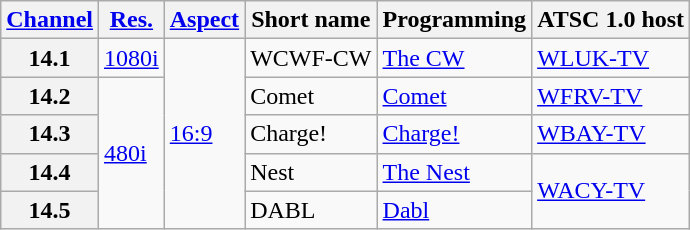<table class="wikitable">
<tr>
<th scope = "col"><a href='#'>Channel</a></th>
<th scope = "col"><a href='#'>Res.</a></th>
<th scope = "col"><a href='#'>Aspect</a></th>
<th scope = "col">Short name</th>
<th scope = "col">Programming</th>
<th scope = "col">ATSC 1.0 host</th>
</tr>
<tr>
<th scope = "row">14.1</th>
<td><a href='#'>1080i</a></td>
<td rowspan=5><a href='#'>16:9</a></td>
<td>WCWF-CW</td>
<td><a href='#'>The CW</a></td>
<td><a href='#'>WLUK-TV</a></td>
</tr>
<tr>
<th scope = "row">14.2</th>
<td rowspan=4><a href='#'>480i</a></td>
<td>Comet</td>
<td><a href='#'>Comet</a></td>
<td><a href='#'>WFRV-TV</a></td>
</tr>
<tr>
<th scope = "row">14.3</th>
<td>Charge!</td>
<td><a href='#'>Charge!</a></td>
<td><a href='#'>WBAY-TV</a></td>
</tr>
<tr>
<th scope = "row">14.4</th>
<td>Nest</td>
<td><a href='#'>The Nest</a></td>
<td rowspan="2"><a href='#'>WACY-TV</a></td>
</tr>
<tr>
<th scope = "row">14.5</th>
<td>DABL</td>
<td><a href='#'>Dabl</a></td>
</tr>
</table>
